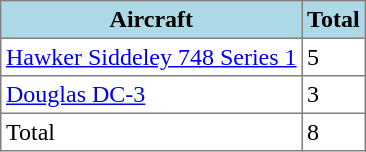<table class="toccolours" border="1" cellpadding="3" style="border-collapse:collapse">
<tr bgcolor=lightblue>
<th>Aircraft</th>
<th>Total</th>
</tr>
<tr>
<td><a href='#'>Hawker Siddeley 748 Series 1</a></td>
<td>5</td>
</tr>
<tr>
<td><a href='#'>Douglas DC-3</a></td>
<td>3</td>
</tr>
<tr>
<td>Total</td>
<td>8</td>
</tr>
</table>
